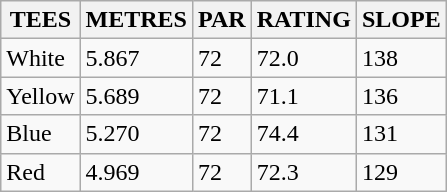<table class="wikitable">
<tr>
<th>TEES</th>
<th>METRES</th>
<th>PAR</th>
<th>RATING</th>
<th>SLOPE</th>
</tr>
<tr>
<td> White</td>
<td>5.867</td>
<td>72</td>
<td>72.0</td>
<td>138</td>
</tr>
<tr>
<td> Yellow</td>
<td>5.689</td>
<td>72</td>
<td>71.1</td>
<td>136</td>
</tr>
<tr>
<td> Blue</td>
<td>5.270</td>
<td>72</td>
<td>74.4</td>
<td>131</td>
</tr>
<tr>
<td> Red</td>
<td>4.969</td>
<td>72</td>
<td>72.3</td>
<td>129</td>
</tr>
</table>
